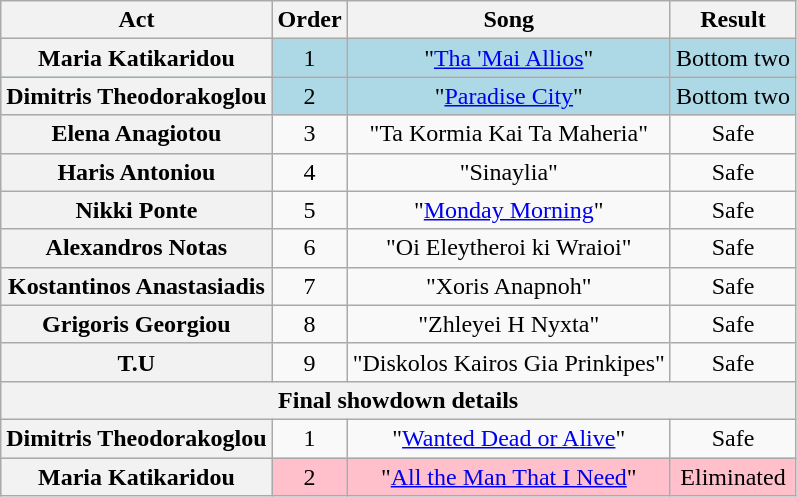<table class="wikitable plainrowheaders" style="text-align:center;">
<tr>
<th scope="col">Act</th>
<th scope="col">Order</th>
<th scope="col">Song</th>
<th scope="col">Result</th>
</tr>
<tr style="background:lightblue;">
<th scope="row">Maria Katikaridou</th>
<td>1</td>
<td>"<a href='#'>Tha 'Mai Allios</a>"</td>
<td>Bottom two</td>
</tr>
<tr style="background:lightblue;">
<th scope="row">Dimitris Theodorakoglou</th>
<td>2</td>
<td>"<a href='#'>Paradise City</a>"</td>
<td>Bottom two</td>
</tr>
<tr>
<th scope="row">Elena Anagiotou</th>
<td>3</td>
<td>"Ta Kormia Kai Ta Maheria"</td>
<td>Safe</td>
</tr>
<tr>
<th scope="row">Haris Antoniou</th>
<td>4</td>
<td>"Sinaylia"</td>
<td>Safe</td>
</tr>
<tr>
<th scope="row">Nikki Ponte</th>
<td>5</td>
<td>"<a href='#'>Monday Morning</a>"</td>
<td>Safe</td>
</tr>
<tr>
<th scope="row">Alexandros Notas</th>
<td>6</td>
<td>"Oi Eleytheroi ki Wraioi"</td>
<td>Safe</td>
</tr>
<tr>
<th scope="row">Kostantinos Anastasiadis</th>
<td>7</td>
<td>"Xoris Anapnoh"</td>
<td>Safe</td>
</tr>
<tr>
<th scope="row">Grigoris Georgiou</th>
<td>8</td>
<td>"Zhleyei H Nyxta"</td>
<td>Safe</td>
</tr>
<tr>
<th scope="row">T.U</th>
<td>9</td>
<td>"Diskolos Kairos Gia Prinkipes"</td>
<td>Safe</td>
</tr>
<tr>
<th scope="col" colspan="6">Final showdown details</th>
</tr>
<tr>
<th scope="row">Dimitris Theodorakoglou</th>
<td>1</td>
<td>"<a href='#'>Wanted Dead or Alive</a>"</td>
<td>Safe</td>
</tr>
<tr style="background:pink;">
<th scope="row">Maria Katikaridou</th>
<td>2</td>
<td>"<a href='#'>All the Man That I Need</a>"</td>
<td>Eliminated</td>
</tr>
</table>
